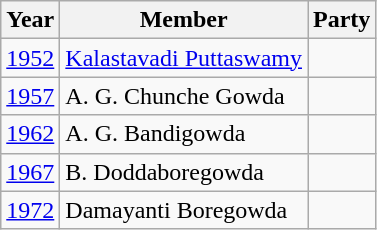<table class="wikitable sortable">
<tr>
<th>Year</th>
<th>Member</th>
<th colspan="2">Party</th>
</tr>
<tr>
<td><a href='#'>1952</a></td>
<td><a href='#'>Kalastavadi Puttaswamy</a></td>
<td></td>
</tr>
<tr>
<td><a href='#'>1957</a></td>
<td>A. G. Chunche Gowda</td>
<td></td>
</tr>
<tr>
<td><a href='#'>1962</a></td>
<td>A. G. Bandigowda</td>
<td></td>
</tr>
<tr>
<td><a href='#'>1967</a></td>
<td>B. Doddaboregowda</td>
<td></td>
</tr>
<tr>
<td><a href='#'>1972</a></td>
<td>Damayanti Boregowda</td>
<td></td>
</tr>
</table>
